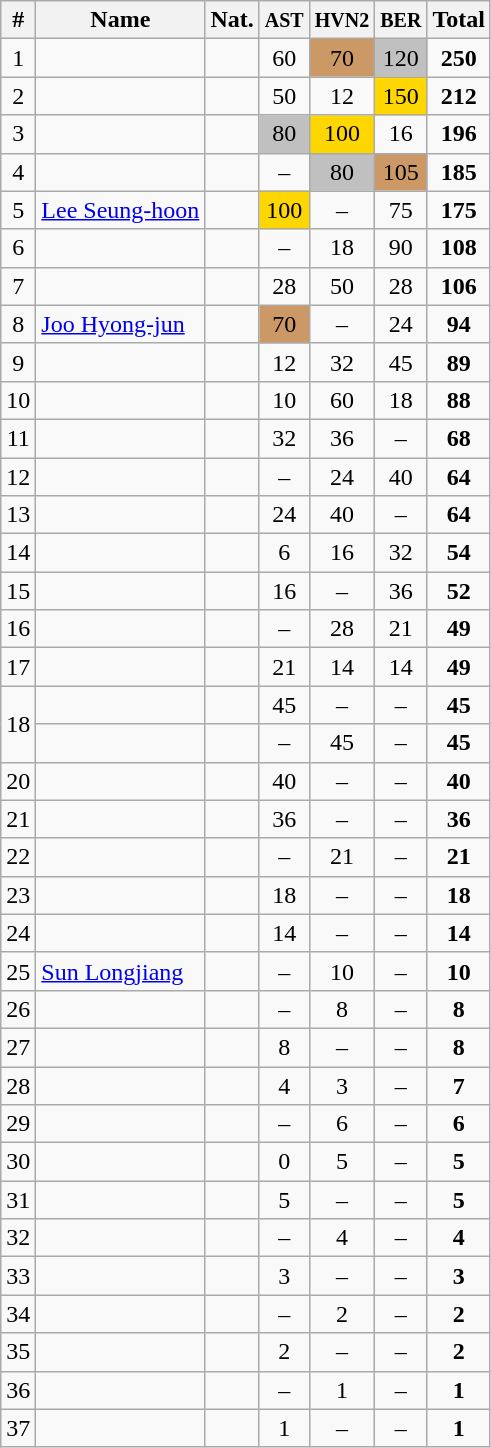<table class="wikitable sortable" style="text-align:center;">
<tr>
<th>#</th>
<th>Name</th>
<th>Nat.</th>
<th><small>AST</small></th>
<th><small>HVN2</small></th>
<th><small>BER</small></th>
<th>Total</th>
</tr>
<tr>
<td>1</td>
<td align=left></td>
<td></td>
<td>60</td>
<td bgcolor=CC9966>70</td>
<td bgcolor="silver">120</td>
<td><strong>250</strong></td>
</tr>
<tr>
<td>2</td>
<td align=left></td>
<td></td>
<td>50</td>
<td>12</td>
<td bgcolor="gold">150</td>
<td><strong>212</strong></td>
</tr>
<tr>
<td>3</td>
<td align=left></td>
<td></td>
<td bgcolor="silver">80</td>
<td bgcolor="gold">100</td>
<td>16</td>
<td><strong>196</strong></td>
</tr>
<tr>
<td>4</td>
<td align=left></td>
<td></td>
<td>–</td>
<td bgcolor="silver">80</td>
<td bgcolor=CC9966>105</td>
<td><strong>185</strong></td>
</tr>
<tr>
<td>5</td>
<td align=left><a href='#'>Lee Seung-hoon</a></td>
<td></td>
<td bgcolor="gold">100</td>
<td>–</td>
<td>75</td>
<td><strong>175</strong></td>
</tr>
<tr>
<td>6</td>
<td align=left></td>
<td></td>
<td>–</td>
<td>18</td>
<td>90</td>
<td><strong>108</strong></td>
</tr>
<tr>
<td>7</td>
<td align=left></td>
<td></td>
<td>28</td>
<td>50</td>
<td>28</td>
<td><strong>106</strong></td>
</tr>
<tr>
<td>8</td>
<td align=left><a href='#'>Joo Hyong-jun</a></td>
<td></td>
<td bgcolor=CC9966>70</td>
<td>–</td>
<td>24</td>
<td><strong>94</strong></td>
</tr>
<tr>
<td>9</td>
<td align=left></td>
<td></td>
<td>12</td>
<td>32</td>
<td>45</td>
<td><strong>89</strong></td>
</tr>
<tr>
<td>10</td>
<td align=left></td>
<td></td>
<td>10</td>
<td>60</td>
<td>18</td>
<td><strong>88</strong></td>
</tr>
<tr>
<td>11</td>
<td align=left></td>
<td></td>
<td>32</td>
<td>36</td>
<td>–</td>
<td><strong>68</strong></td>
</tr>
<tr>
<td>12</td>
<td align=left></td>
<td></td>
<td>–</td>
<td>24</td>
<td>40</td>
<td><strong>64</strong></td>
</tr>
<tr>
<td>13</td>
<td align=left></td>
<td></td>
<td>24</td>
<td>40</td>
<td>–</td>
<td><strong>64</strong></td>
</tr>
<tr>
<td>14</td>
<td align=left></td>
<td></td>
<td>6</td>
<td>16</td>
<td>32</td>
<td><strong>54</strong></td>
</tr>
<tr>
<td>15</td>
<td align=left></td>
<td></td>
<td>16</td>
<td>–</td>
<td>36</td>
<td><strong>52</strong></td>
</tr>
<tr>
<td>16</td>
<td align=left></td>
<td></td>
<td>–</td>
<td>28</td>
<td>21</td>
<td><strong>49</strong></td>
</tr>
<tr>
<td>17</td>
<td align=left></td>
<td></td>
<td>21</td>
<td>14</td>
<td>14</td>
<td><strong>49</strong></td>
</tr>
<tr>
<td rowspan=2>18</td>
<td align=left></td>
<td></td>
<td>45</td>
<td>–</td>
<td>–</td>
<td><strong>45</strong></td>
</tr>
<tr>
<td align=left></td>
<td></td>
<td>–</td>
<td>45</td>
<td>–</td>
<td><strong>45</strong></td>
</tr>
<tr>
<td>20</td>
<td align=left></td>
<td></td>
<td>40</td>
<td>–</td>
<td>–</td>
<td><strong>40</strong></td>
</tr>
<tr>
<td>21</td>
<td align=left></td>
<td></td>
<td>36</td>
<td>–</td>
<td>–</td>
<td><strong>36</strong></td>
</tr>
<tr>
<td>22</td>
<td align=left></td>
<td></td>
<td>–</td>
<td>21</td>
<td>–</td>
<td><strong>21</strong></td>
</tr>
<tr>
<td>23</td>
<td align=left></td>
<td></td>
<td>18</td>
<td>–</td>
<td>–</td>
<td><strong>18</strong></td>
</tr>
<tr>
<td>24</td>
<td align=left></td>
<td></td>
<td>14</td>
<td>–</td>
<td>–</td>
<td><strong>14</strong></td>
</tr>
<tr>
<td>25</td>
<td align=left><a href='#'>Sun Longjiang</a></td>
<td></td>
<td>–</td>
<td>10</td>
<td>–</td>
<td><strong>10</strong></td>
</tr>
<tr>
<td>26</td>
<td align=left></td>
<td></td>
<td>–</td>
<td>8</td>
<td>–</td>
<td><strong>8</strong></td>
</tr>
<tr>
<td>27</td>
<td align=left></td>
<td></td>
<td>8</td>
<td>–</td>
<td>–</td>
<td><strong>8</strong></td>
</tr>
<tr>
<td>28</td>
<td align=left></td>
<td></td>
<td>4</td>
<td>3</td>
<td>–</td>
<td><strong>7</strong></td>
</tr>
<tr>
<td>29</td>
<td align=left></td>
<td></td>
<td>–</td>
<td>6</td>
<td>–</td>
<td><strong>6</strong></td>
</tr>
<tr>
<td>30</td>
<td align=left></td>
<td></td>
<td>0</td>
<td>5</td>
<td>–</td>
<td><strong>5</strong></td>
</tr>
<tr>
<td>31</td>
<td align=left></td>
<td></td>
<td>5</td>
<td>–</td>
<td>–</td>
<td><strong>5</strong></td>
</tr>
<tr>
<td>32</td>
<td align=left></td>
<td></td>
<td>–</td>
<td>4</td>
<td>–</td>
<td><strong>4</strong></td>
</tr>
<tr>
<td>33</td>
<td align=left></td>
<td></td>
<td>3</td>
<td>–</td>
<td>–</td>
<td><strong>3</strong></td>
</tr>
<tr>
<td>34</td>
<td align=left></td>
<td></td>
<td>–</td>
<td>2</td>
<td>–</td>
<td><strong>2</strong></td>
</tr>
<tr>
<td>35</td>
<td align=left></td>
<td></td>
<td>2</td>
<td>–</td>
<td>–</td>
<td><strong>2</strong></td>
</tr>
<tr>
<td>36</td>
<td align=left></td>
<td></td>
<td>–</td>
<td>1</td>
<td>–</td>
<td><strong>1</strong></td>
</tr>
<tr>
<td>37</td>
<td align=left></td>
<td></td>
<td>1</td>
<td>–</td>
<td>–</td>
<td><strong>1</strong></td>
</tr>
</table>
